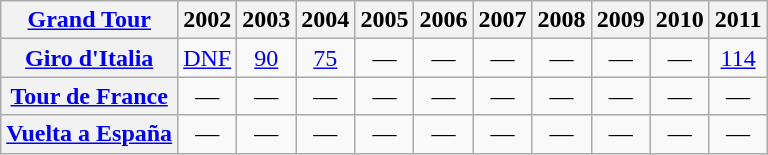<table class="wikitable plainrowheaders">
<tr>
<th scope="col"><a href='#'>Grand Tour</a></th>
<th scope="col">2002</th>
<th scope="col">2003</th>
<th scope="col">2004</th>
<th scope="col">2005</th>
<th scope="col">2006</th>
<th scope="col">2007</th>
<th scope="col">2008</th>
<th scope="col">2009</th>
<th scope="col">2010</th>
<th scope="col">2011</th>
</tr>
<tr style="text-align:center;">
<th scope="row"> <a href='#'>Giro d'Italia</a></th>
<td style="text-align:center;"><a href='#'>DNF</a></td>
<td style="text-align:center;"><a href='#'>90</a></td>
<td style="text-align:center;"><a href='#'>75</a></td>
<td>—</td>
<td>—</td>
<td>—</td>
<td>—</td>
<td>—</td>
<td>—</td>
<td style="text-align:center;"><a href='#'>114</a></td>
</tr>
<tr style="text-align:center;">
<th scope="row"> <a href='#'>Tour de France</a></th>
<td>—</td>
<td>—</td>
<td>—</td>
<td>—</td>
<td>—</td>
<td>—</td>
<td>—</td>
<td>—</td>
<td>—</td>
<td>—</td>
</tr>
<tr style="text-align:center;">
<th scope="row"> <a href='#'>Vuelta a España</a></th>
<td>—</td>
<td>—</td>
<td>—</td>
<td>—</td>
<td>—</td>
<td>—</td>
<td>—</td>
<td>—</td>
<td>—</td>
<td>—</td>
</tr>
</table>
